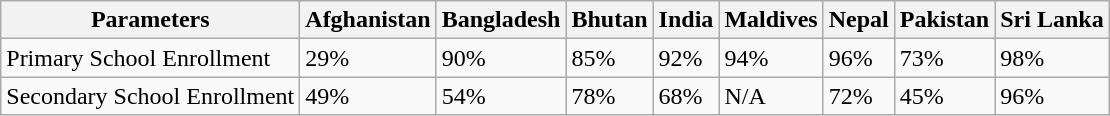<table class="wikitable">
<tr>
<th colspan="2">Parameters</th>
<th>Afghanistan</th>
<th>Bangladesh</th>
<th>Bhutan</th>
<th>India</th>
<th>Maldives</th>
<th>Nepal</th>
<th>Pakistan</th>
<th>Sri Lanka</th>
</tr>
<tr>
<td colspan="2">Primary School Enrollment</td>
<td>29%</td>
<td>90%</td>
<td>85%</td>
<td>92%</td>
<td>94%</td>
<td>96%</td>
<td>73%</td>
<td>98%</td>
</tr>
<tr>
<td colspan="2">Secondary School Enrollment</td>
<td>49%</td>
<td>54%</td>
<td>78%</td>
<td>68%</td>
<td>N/A</td>
<td>72%</td>
<td>45%</td>
<td>96%</td>
</tr>
</table>
